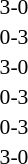<table style="width:50%;" cellspacing="1">
<tr>
<th width=15%></th>
<th width=10%></th>
<th width=15%></th>
</tr>
<tr>
</tr>
<tr style=font-size:90%>
<td align=right></td>
<td align=center>3-0</td>
<td></td>
</tr>
<tr style=font-size:90%>
<td align=right></td>
<td align=center>0-3</td>
<td></td>
</tr>
<tr style=font-size:90%>
<td align=right></td>
<td align=center>3-0</td>
<td></td>
</tr>
<tr style=font-size:90%>
<td align=right></td>
<td align=center>0-3</td>
<td></td>
</tr>
<tr style=font-size:90%>
<td align=right></td>
<td align=center>0-3</td>
<td></td>
</tr>
<tr style=font-size:90%>
<td align=right></td>
<td align=center>3-0</td>
<td></td>
</tr>
</table>
